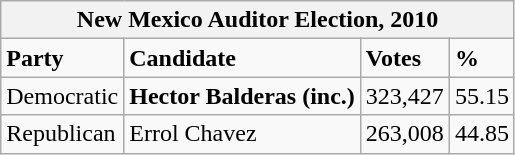<table class="wikitable">
<tr>
<th colspan="4">New Mexico Auditor Election, 2010</th>
</tr>
<tr>
<td><strong>Party</strong></td>
<td><strong>Candidate</strong></td>
<td><strong>Votes</strong></td>
<td><strong>%</strong></td>
</tr>
<tr>
<td>Democratic</td>
<td><strong>Hector Balderas (inc.)</strong></td>
<td>323,427</td>
<td>55.15</td>
</tr>
<tr>
<td>Republican</td>
<td>Errol Chavez</td>
<td>263,008</td>
<td>44.85</td>
</tr>
</table>
